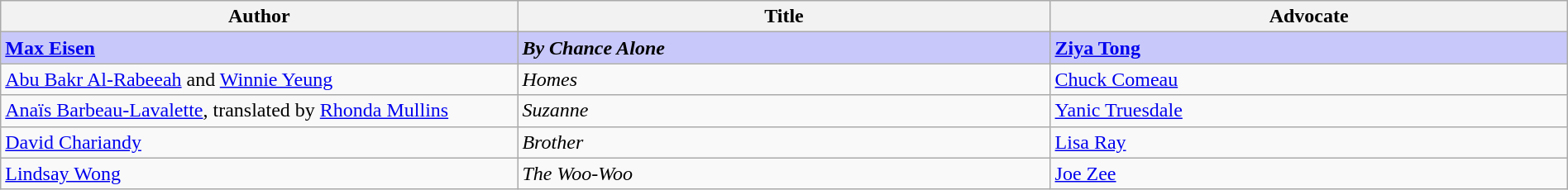<table class="wikitable" style="width:100%;">
<tr>
<th width=33%>Author</th>
<th width=34%>Title</th>
<th width=34%>Advocate</th>
</tr>
<tr>
<td style="background:#C8C8FA"><strong><a href='#'>Max Eisen</a></strong></td>
<td style="background:#C8C8FA"><strong><em>By Chance Alone</em></strong></td>
<td style="background:#C8C8FA"><strong><a href='#'>Ziya Tong</a></strong></td>
</tr>
<tr>
<td><a href='#'>Abu Bakr Al-Rabeeah</a> and <a href='#'>Winnie Yeung</a></td>
<td><em>Homes</em></td>
<td><a href='#'>Chuck Comeau</a></td>
</tr>
<tr>
<td><a href='#'>Anaïs Barbeau-Lavalette</a>, translated by <a href='#'>Rhonda Mullins</a></td>
<td><em>Suzanne</em></td>
<td><a href='#'>Yanic Truesdale</a></td>
</tr>
<tr>
<td><a href='#'>David Chariandy</a></td>
<td><em>Brother</em></td>
<td><a href='#'>Lisa Ray</a></td>
</tr>
<tr>
<td><a href='#'>Lindsay Wong</a></td>
<td><em>The Woo-Woo</em></td>
<td><a href='#'>Joe Zee</a></td>
</tr>
</table>
